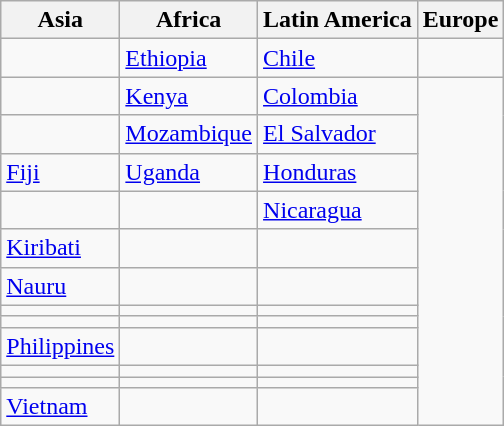<table class="wikitable">
<tr>
<th>Asia</th>
<th>Africa</th>
<th>Latin America</th>
<th>Europe</th>
</tr>
<tr>
<td></td>
<td><a href='#'>Ethiopia</a></td>
<td><a href='#'>Chile</a></td>
<td></td>
</tr>
<tr>
<td></td>
<td><a href='#'>Kenya</a></td>
<td><a href='#'>Colombia</a></td>
</tr>
<tr>
<td></td>
<td><a href='#'>Mozambique</a></td>
<td><a href='#'>El Salvador</a></td>
</tr>
<tr>
<td><a href='#'>Fiji</a></td>
<td><a href='#'>Uganda</a></td>
<td><a href='#'>Honduras</a></td>
</tr>
<tr>
<td></td>
<td></td>
<td><a href='#'>Nicaragua</a></td>
</tr>
<tr>
<td><a href='#'>Kiribati</a></td>
<td></td>
<td></td>
</tr>
<tr>
<td><a href='#'>Nauru</a></td>
<td></td>
<td></td>
</tr>
<tr>
<td></td>
<td></td>
<td></td>
</tr>
<tr>
<td></td>
<td></td>
<td></td>
</tr>
<tr>
<td><a href='#'>Philippines</a></td>
<td></td>
<td></td>
</tr>
<tr>
<td></td>
<td></td>
<td></td>
</tr>
<tr>
<td></td>
<td></td>
<td></td>
</tr>
<tr>
<td><a href='#'>Vietnam</a></td>
<td></td>
<td></td>
</tr>
</table>
